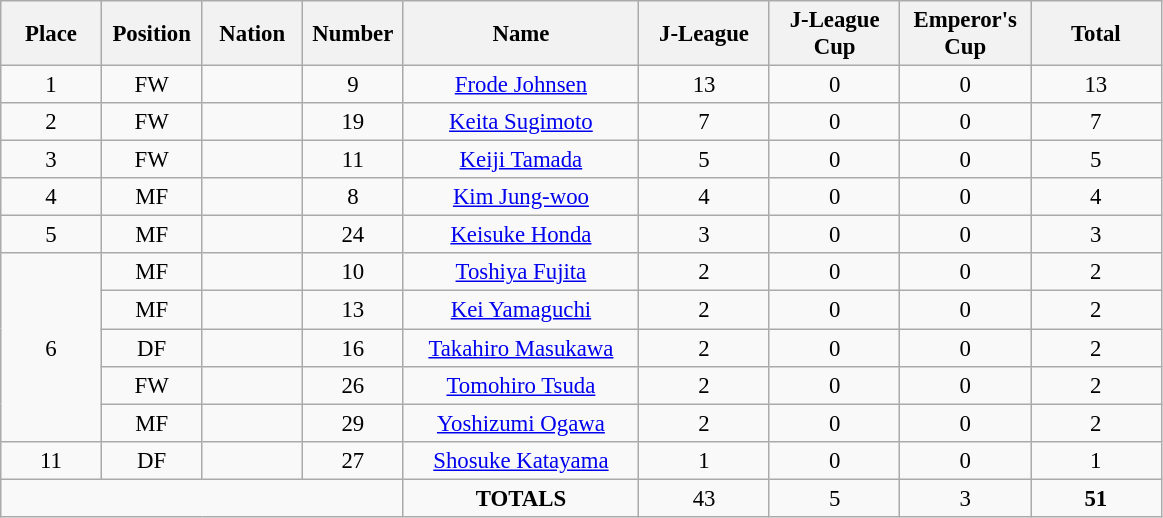<table class="wikitable" style="font-size: 95%; text-align: center;">
<tr>
<th width=60>Place</th>
<th width=60>Position</th>
<th width=60>Nation</th>
<th width=60>Number</th>
<th width=150>Name</th>
<th width=80>J-League</th>
<th width=80>J-League Cup</th>
<th width=80>Emperor's Cup</th>
<th width=80><strong>Total</strong></th>
</tr>
<tr>
<td>1</td>
<td>FW</td>
<td></td>
<td>9</td>
<td><a href='#'>Frode Johnsen</a></td>
<td>13</td>
<td>0</td>
<td>0</td>
<td>13</td>
</tr>
<tr>
<td>2</td>
<td>FW</td>
<td></td>
<td>19</td>
<td><a href='#'>Keita Sugimoto</a></td>
<td>7</td>
<td>0</td>
<td>0</td>
<td>7</td>
</tr>
<tr>
<td>3</td>
<td>FW</td>
<td></td>
<td>11</td>
<td><a href='#'>Keiji Tamada</a></td>
<td>5</td>
<td>0</td>
<td>0</td>
<td>5</td>
</tr>
<tr>
<td>4</td>
<td>MF</td>
<td></td>
<td>8</td>
<td><a href='#'>Kim Jung-woo</a></td>
<td>4</td>
<td>0</td>
<td>0</td>
<td>4</td>
</tr>
<tr>
<td>5</td>
<td>MF</td>
<td></td>
<td>24</td>
<td><a href='#'>Keisuke Honda</a></td>
<td>3</td>
<td>0</td>
<td>0</td>
<td>3</td>
</tr>
<tr>
<td rowspan="5">6</td>
<td>MF</td>
<td></td>
<td>10</td>
<td><a href='#'>Toshiya Fujita</a></td>
<td>2</td>
<td>0</td>
<td>0</td>
<td>2</td>
</tr>
<tr>
<td>MF</td>
<td></td>
<td>13</td>
<td><a href='#'>Kei Yamaguchi</a></td>
<td>2</td>
<td>0</td>
<td>0</td>
<td>2</td>
</tr>
<tr>
<td>DF</td>
<td></td>
<td>16</td>
<td><a href='#'>Takahiro Masukawa</a></td>
<td>2</td>
<td>0</td>
<td>0</td>
<td>2</td>
</tr>
<tr>
<td>FW</td>
<td></td>
<td>26</td>
<td><a href='#'>Tomohiro Tsuda</a></td>
<td>2</td>
<td>0</td>
<td>0</td>
<td>2</td>
</tr>
<tr>
<td>MF</td>
<td></td>
<td>29</td>
<td><a href='#'>Yoshizumi Ogawa</a></td>
<td>2</td>
<td>0</td>
<td>0</td>
<td>2</td>
</tr>
<tr>
<td>11</td>
<td>DF</td>
<td></td>
<td>27</td>
<td><a href='#'>Shosuke Katayama</a></td>
<td>1</td>
<td>0</td>
<td>0</td>
<td>1</td>
</tr>
<tr>
<td colspan="4"></td>
<td><strong>TOTALS</strong></td>
<td>43</td>
<td>5</td>
<td>3</td>
<td><strong>51</strong></td>
</tr>
</table>
